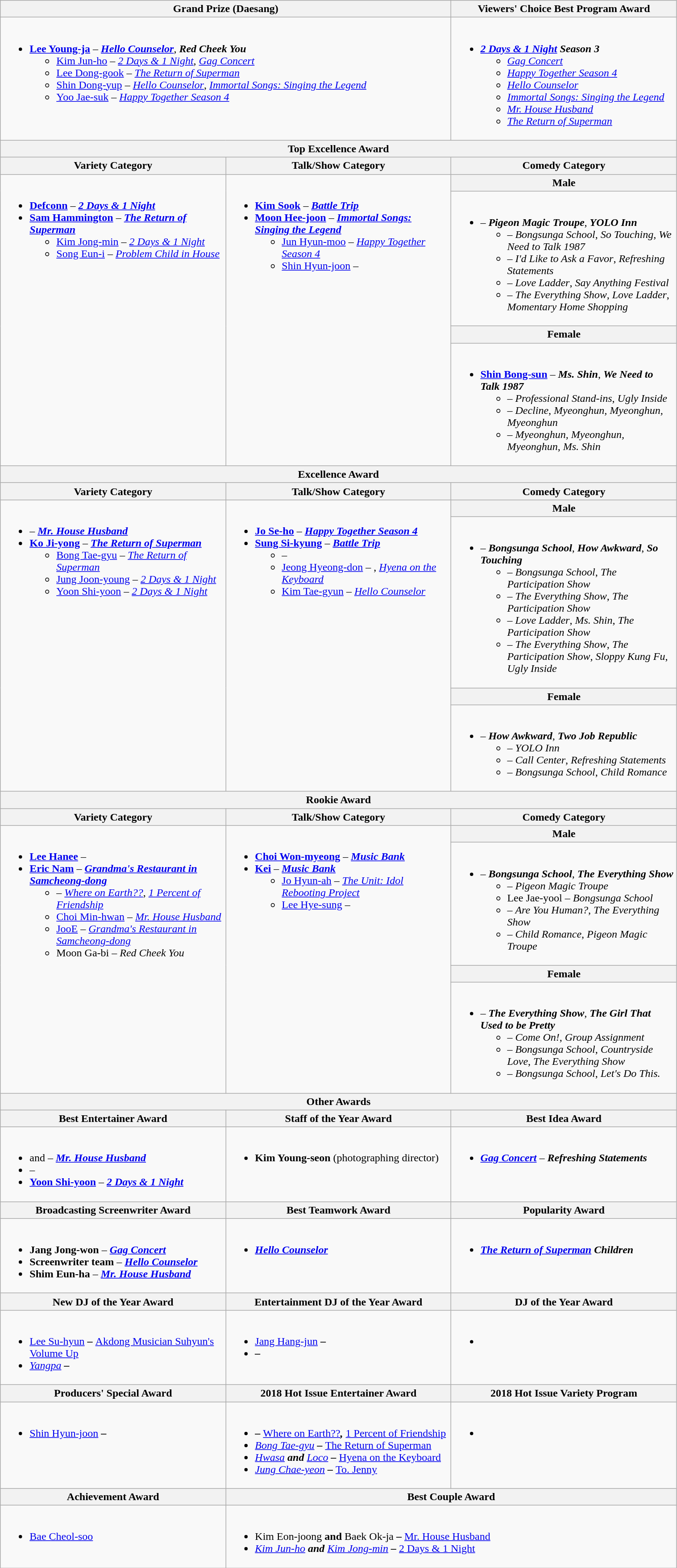<table class="wikitable" style="width:80%;">
<tr>
<th colspan="2">Grand Prize (Daesang)</th>
<th>Viewers' Choice Best Program Award</th>
</tr>
<tr>
<td colspan="2" valign="top"><br><ul><li><strong><a href='#'>Lee Young-ja</a></strong> – <strong><em><a href='#'>Hello Counselor</a></em></strong>, <strong><em>Red Cheek You</em></strong><ul><li><a href='#'>Kim Jun-ho</a> – <em><a href='#'>2 Days & 1 Night</a></em>, <em><a href='#'>Gag Concert</a></em></li><li><a href='#'>Lee Dong-gook</a> – <em><a href='#'>The Return of Superman</a></em></li><li><a href='#'>Shin Dong-yup</a> – <em><a href='#'>Hello Counselor</a></em>, <em><a href='#'>Immortal Songs: Singing the Legend</a></em></li><li><a href='#'>Yoo Jae-suk</a> – <em><a href='#'>Happy Together Season 4</a></em></li></ul></li></ul></td>
<td valign="top"><br><ul><li><strong><em><a href='#'>2 Days & 1 Night</a> Season 3</em></strong><ul><li><em><a href='#'>Gag Concert</a></em></li><li><em><a href='#'>Happy Together Season 4</a></em></li><li><em><a href='#'>Hello Counselor</a></em></li><li><em><a href='#'>Immortal Songs: Singing the Legend</a></em></li><li><em><a href='#'>Mr. House Husband</a></em></li><li><em><a href='#'>The Return of Superman</a></em></li></ul></li></ul></td>
</tr>
<tr>
<th colspan="3">Top Excellence Award</th>
</tr>
<tr>
<th width="30%">Variety Category</th>
<th width="30%">Talk/Show Category</th>
<th width="30%">Comedy Category</th>
</tr>
<tr>
<td rowspan="4" valign="top"><br><ul><li><strong><a href='#'>Defconn</a></strong> – <strong><em><a href='#'>2 Days & 1 Night</a></em></strong></li><li><strong><a href='#'>Sam Hammington</a></strong> – <strong><em><a href='#'>The Return of Superman</a></em></strong><ul><li><a href='#'>Kim Jong-min</a> – <em><a href='#'>2 Days & 1 Night</a></em></li><li><a href='#'>Song Eun-i</a> – <em><a href='#'>Problem Child in House</a></em></li></ul></li></ul></td>
<td rowspan="4" valign="top"><br><ul><li><strong><a href='#'>Kim Sook</a></strong> – <strong><em><a href='#'>Battle Trip</a></em></strong></li><li><strong><a href='#'>Moon Hee-joon</a></strong> – <strong><em><a href='#'>Immortal Songs: Singing the Legend</a></em></strong><ul><li><a href='#'>Jun Hyun-moo</a> – <em><a href='#'>Happy Together Season 4</a></em></li><li><a href='#'>Shin Hyun-joon</a> – <em></em></li></ul></li></ul></td>
<th>Male</th>
</tr>
<tr>
<td valign="top"><br><ul><li><strong></strong> – <strong><em>Pigeon Magic Troupe</em></strong>, <strong><em>YOLO Inn</em></strong><ul><li> – <em>Bongsunga School</em>, <em>So Touching</em>, <em>We Need to Talk 1987</em></li><li> – <em>I'd Like to Ask a Favor</em>, <em>Refreshing Statements</em></li><li> – <em>Love Ladder</em>, <em>Say Anything Festival</em></li><li> – <em>The Everything Show</em>, <em>Love Ladder</em>, <em>Momentary Home Shopping</em></li></ul></li></ul></td>
</tr>
<tr>
<th>Female</th>
</tr>
<tr>
<td valign="top"><br><ul><li><strong><a href='#'>Shin Bong-sun</a></strong> – <strong><em>Ms. Shin</em></strong>, <strong><em>We Need to Talk 1987</em></strong><ul><li> – <em>Professional Stand-ins</em>, <em>Ugly Inside</em></li><li> – <em>Decline</em>, <em>Myeonghun, Myeonghun, Myeonghun</em></li><li> – <em>Myeonghun, Myeonghun, Myeonghun</em>, <em>Ms. Shin</em></li></ul></li></ul></td>
</tr>
<tr>
<th colspan="3">Excellence Award</th>
</tr>
<tr>
<th>Variety Category</th>
<th>Talk/Show Category</th>
<th>Comedy Category</th>
</tr>
<tr>
<td rowspan="4" valign="top"><br><ul><li><strong></strong> – <strong><em><a href='#'>Mr. House Husband</a></em></strong></li><li><strong><a href='#'>Ko Ji-yong</a></strong> – <strong><em><a href='#'>The Return of Superman</a></em></strong><ul><li><a href='#'>Bong Tae-gyu</a> – <em><a href='#'>The Return of Superman</a></em></li><li><a href='#'>Jung Joon-young</a> – <em><a href='#'>2 Days & 1 Night</a></em></li><li><a href='#'>Yoon Shi-yoon</a> – <em><a href='#'>2 Days & 1 Night</a></em></li></ul></li></ul></td>
<td rowspan="4" valign="top"><br><ul><li><strong><a href='#'>Jo Se-ho</a></strong> – <strong><em><a href='#'>Happy Together Season 4</a></em></strong></li><li><strong><a href='#'>Sung Si-kyung</a></strong> – <strong><em><a href='#'>Battle Trip</a></em></strong><ul><li> – <em></em></li><li><a href='#'>Jeong Hyeong-don</a> – <em></em>, <em><a href='#'>Hyena on the Keyboard</a></em></li><li><a href='#'>Kim Tae-gyun</a> – <em><a href='#'>Hello Counselor</a></em></li></ul></li></ul></td>
<th>Male</th>
</tr>
<tr>
<td valign="top"><br><ul><li><strong></strong> – <strong><em>Bongsunga School</em></strong>, <strong><em>How Awkward</em></strong>, <strong><em>So Touching</em></strong><ul><li> – <em>Bongsunga School</em>, <em>The Participation Show</em></li><li> – <em>The Everything Show</em>, <em>The Participation Show</em></li><li> – <em>Love Ladder</em>, <em>Ms. Shin</em>, <em>The Participation Show</em></li><li> – <em>The Everything Show</em>, <em>The Participation Show</em>, <em>Sloppy Kung Fu</em>, <em>Ugly Inside</em></li></ul></li></ul></td>
</tr>
<tr>
<th>Female</th>
</tr>
<tr>
<td valign="top"><br><ul><li><strong></strong> – <strong><em>How Awkward</em></strong>, <strong><em>Two Job Republic</em></strong><ul><li> – <em>YOLO Inn</em></li><li> – <em>Call Center</em>, <em>Refreshing Statements</em></li><li> – <em>Bongsunga School</em>, <em>Child Romance</em></li></ul></li></ul></td>
</tr>
<tr>
<th colspan="3">Rookie Award</th>
</tr>
<tr>
<th>Variety Category</th>
<th>Talk/Show Category</th>
<th>Comedy Category</th>
</tr>
<tr>
<td rowspan="4" valign="top"><br><ul><li><strong><a href='#'>Lee Hanee</a></strong> – <strong><em></em></strong></li><li><strong><a href='#'>Eric Nam</a></strong> – <strong><em><a href='#'>Grandma's Restaurant in Samcheong-dong</a></em></strong><ul><li> – <em><a href='#'>Where on Earth??</a></em>, <em><a href='#'>1 Percent of Friendship</a></em></li><li><a href='#'>Choi Min-hwan</a> – <em><a href='#'>Mr. House Husband</a></em></li><li><a href='#'>JooE</a> – <em><a href='#'>Grandma's Restaurant in Samcheong-dong</a></em></li><li>Moon Ga-bi – <em>Red Cheek You</em></li></ul></li></ul></td>
<td rowspan="4" valign="top"><br><ul><li><strong><a href='#'>Choi Won-myeong</a></strong> – <strong><em><a href='#'>Music Bank</a></em></strong></li><li><strong><a href='#'>Kei</a></strong> – <strong><em><a href='#'>Music Bank</a></em></strong><ul><li><a href='#'>Jo Hyun-ah</a> – <em><a href='#'>The Unit: Idol Rebooting Project</a></em></li><li><a href='#'>Lee Hye-sung</a> – <em></em></li></ul></li></ul></td>
<th>Male</th>
</tr>
<tr>
<td valign="top"><br><ul><li><strong></strong> – <strong><em>Bongsunga School</em></strong>, <strong><em>The Everything Show</em></strong><ul><li> – <em>Pigeon Magic Troupe</em></li><li>Lee Jae-yool – <em>Bongsunga School</em></li><li> – <em>Are You Human?</em>, <em>The Everything Show</em></li><li> – <em>Child Romance</em>, <em>Pigeon Magic Troupe</em></li></ul></li></ul></td>
</tr>
<tr>
<th>Female</th>
</tr>
<tr>
<td valign="top"><br><ul><li><strong></strong> – <strong><em>The Everything Show</em></strong>, <strong><em>The Girl That Used to be Pretty</em></strong><ul><li> – <em>Come On!</em>, <em>Group Assignment</em></li><li> – <em>Bongsunga School</em>, <em>Countryside Love</em>, <em>The Everything Show</em></li><li> – <em>Bongsunga School</em>, <em>Let's Do This.</em></li></ul></li></ul></td>
</tr>
<tr>
<th colspan="3">Other Awards</th>
</tr>
<tr>
<th>Best Entertainer Award</th>
<th>Staff of the Year Award</th>
<th>Best Idea Award</th>
</tr>
<tr>
<td valign="top"><br><ul><li><strong></strong> and <strong></strong> – <strong><em><a href='#'>Mr. House Husband</a></em></strong></li><li><strong></strong> – <strong><em></em></strong></li><li><strong><a href='#'>Yoon Shi-yoon</a></strong> – <strong><em><a href='#'>2 Days & 1 Night</a></em></strong></li></ul></td>
<td valign="top"><br><ul><li><strong>Kim Young-seon</strong> (photographing director)</li></ul></td>
<td valign="top"><br><ul><li><strong><em><a href='#'>Gag Concert</a></em></strong> – <strong><em>Refreshing Statements</em></strong></li></ul></td>
</tr>
<tr>
<th>Broadcasting Screenwriter Award</th>
<th>Best Teamwork Award</th>
<th>Popularity Award</th>
</tr>
<tr>
<td valign="top"><br><ul><li><strong>Jang Jong-won</strong> – <strong><em><a href='#'>Gag Concert</a></em></strong></li><li><strong>Screenwriter team</strong> – <strong><em><a href='#'>Hello Counselor</a></em></strong></li><li><strong>Shim Eun-ha</strong> – <strong><em><a href='#'>Mr. House Husband</a></em></strong></li></ul></td>
<td valign="top"><br><ul><li><strong><em><a href='#'>Hello Counselor</a></em></strong></li></ul></td>
<td valign="top"><br><ul><li><strong><em><a href='#'>The Return of Superman</a><em> Children<strong></li></ul></td>
</tr>
<tr>
<th>New DJ of the Year Award</th>
<th>Entertainment DJ of the Year Award</th>
<th>DJ of the Year Award</th>
</tr>
<tr>
<td valign="top"><br><ul><li></strong><a href='#'>Lee Su-hyun</a><strong> – </em></strong><a href='#'>Akdong Musician Suhyun's Volume Up</a><strong><em></li><li></strong><a href='#'>Yangpa</a><strong> – </em></strong><strong><em></li></ul></td>
<td valign="top"><br><ul><li></strong><a href='#'>Jang Hang-jun</a><strong> – </em></strong><strong><em></li><li></strong><strong> – </em></strong><strong><em></li></ul></td>
<td valign="top"><br><ul><li></em></strong><strong><em></li></ul></td>
</tr>
<tr>
<th>Producers' Special Award</th>
<th>2018 Hot Issue Entertainer Award</th>
<th>2018 Hot Issue Variety Program</th>
</tr>
<tr>
<td valign="top"><br><ul><li></strong><a href='#'>Shin Hyun-joon</a><strong> – </em></strong><strong><em></li></ul></td>
<td valign="top"><br><ul><li></strong><strong> – </em></strong><a href='#'>Where on Earth??</a><strong><em>, </em></strong><a href='#'>1 Percent of Friendship</a><strong><em></li><li></strong><a href='#'>Bong Tae-gyu</a><strong> – </em></strong><a href='#'>The Return of Superman</a><strong><em></li><li></strong><a href='#'>Hwasa</a><strong> and </strong><a href='#'>Loco</a><strong> – </em></strong><a href='#'>Hyena on the Keyboard</a><strong><em></li><li></strong><a href='#'>Jung Chae-yeon</a><strong> – </em></strong><a href='#'>To. Jenny</a><strong><em></li></ul></td>
<td valign="top"><br><ul><li></em></strong><strong><em></li></ul></td>
</tr>
<tr>
<th>Achievement Award</th>
<th colspan="2">Best Couple Award</th>
</tr>
<tr>
<td valign="top"><br><ul><li></em></strong><a href='#'>Bae Cheol-soo</a><strong><em></li></ul></td>
<td colspan="2" valign="top"><br><ul><li></strong>Kim Eon-joong<strong> and </strong>Baek Ok-ja<strong> – </em></strong><a href='#'>Mr. House Husband</a><strong><em></li><li></strong><a href='#'>Kim Jun-ho</a><strong> and </strong><a href='#'>Kim Jong-min</a><strong> – </em></strong><a href='#'>2 Days & 1 Night</a><strong><em></li></ul></td>
</tr>
</table>
